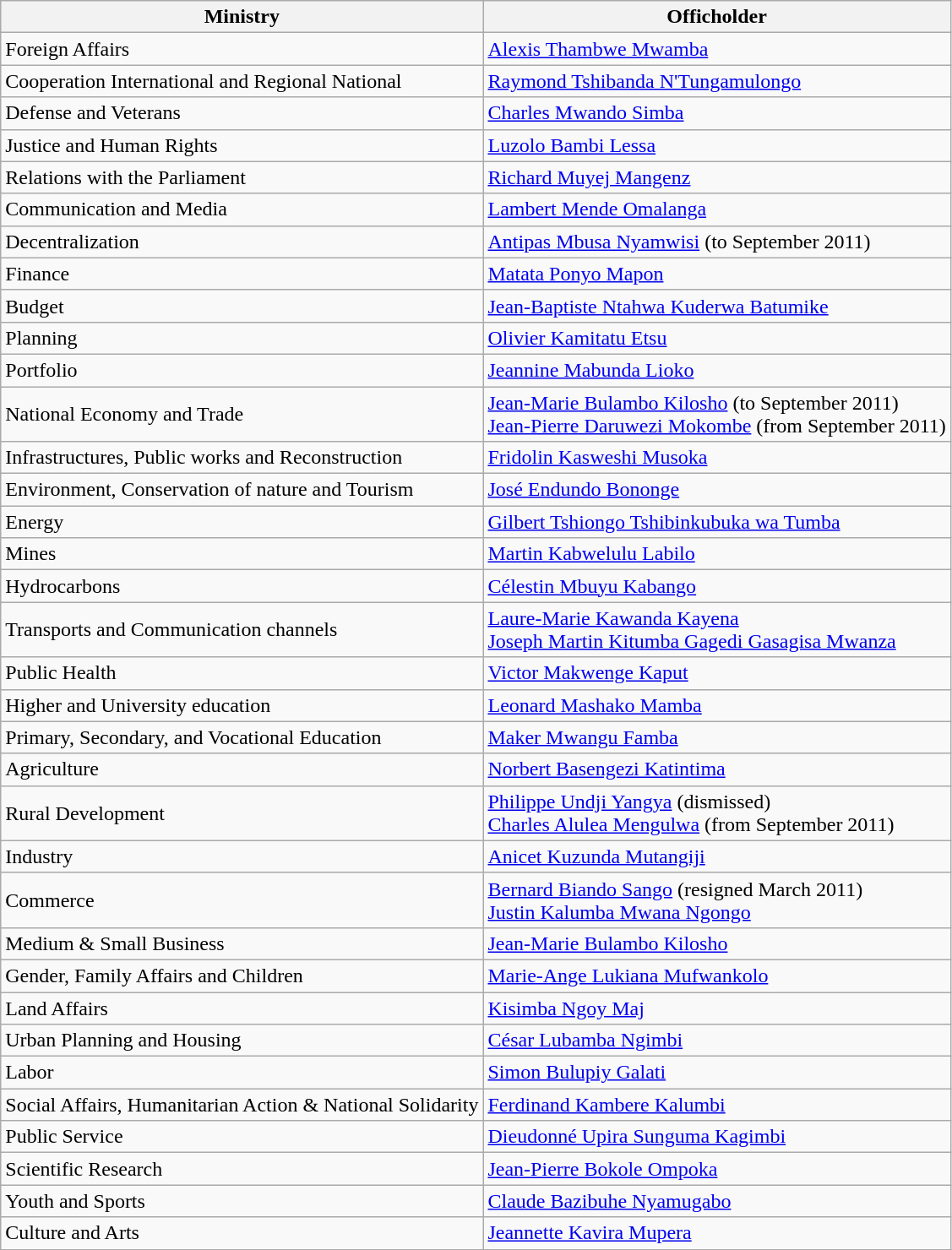<table class=wikitable>
<tr>
<th>Ministry</th>
<th>Officholder</th>
</tr>
<tr>
<td>Foreign Affairs</td>
<td><a href='#'>Alexis Thambwe Mwamba</a></td>
</tr>
<tr>
<td>Cooperation International and Regional National</td>
<td><a href='#'>Raymond Tshibanda N'Tungamulongo</a></td>
</tr>
<tr>
<td>Defense and Veterans</td>
<td><a href='#'>Charles Mwando Simba</a></td>
</tr>
<tr>
<td>Justice and Human Rights</td>
<td><a href='#'>Luzolo Bambi Lessa</a></td>
</tr>
<tr>
<td>Relations with the Parliament</td>
<td><a href='#'>Richard Muyej Mangenz</a></td>
</tr>
<tr>
<td>Communication and Media</td>
<td><a href='#'>Lambert Mende Omalanga</a></td>
</tr>
<tr>
<td>Decentralization</td>
<td><a href='#'>Antipas Mbusa Nyamwisi</a> (to September 2011)</td>
</tr>
<tr>
<td>Finance</td>
<td><a href='#'>Matata Ponyo Mapon</a></td>
</tr>
<tr>
<td>Budget</td>
<td><a href='#'>Jean-Baptiste Ntahwa Kuderwa Batumike</a></td>
</tr>
<tr>
<td>Planning</td>
<td><a href='#'>Olivier Kamitatu Etsu</a></td>
</tr>
<tr>
<td>Portfolio</td>
<td><a href='#'>Jeannine Mabunda Lioko</a></td>
</tr>
<tr>
<td>National Economy and Trade</td>
<td><a href='#'>Jean-Marie Bulambo Kilosho</a> (to September 2011)<br><a href='#'>Jean-Pierre Daruwezi Mokombe</a> (from September 2011)</td>
</tr>
<tr>
<td>Infrastructures, Public works and Reconstruction</td>
<td><a href='#'>Fridolin Kasweshi Musoka</a></td>
</tr>
<tr>
<td>Environment, Conservation of nature and Tourism</td>
<td><a href='#'>José Endundo Bononge</a></td>
</tr>
<tr>
<td>Energy</td>
<td><a href='#'>Gilbert Tshiongo Tshibinkubuka wa Tumba</a></td>
</tr>
<tr>
<td>Mines</td>
<td><a href='#'>Martin Kabwelulu Labilo</a></td>
</tr>
<tr>
<td>Hydrocarbons</td>
<td><a href='#'>Célestin Mbuyu Kabango</a></td>
</tr>
<tr>
<td>Transports and Communication channels</td>
<td><a href='#'>Laure-Marie Kawanda Kayena</a><br><a href='#'>Joseph Martin Kitumba Gagedi Gasagisa Mwanza</a></td>
</tr>
<tr>
<td>Public Health</td>
<td><a href='#'>Victor Makwenge Kaput</a></td>
</tr>
<tr>
<td>Higher and University education</td>
<td><a href='#'>Leonard Mashako Mamba</a></td>
</tr>
<tr>
<td>Primary, Secondary, and Vocational Education</td>
<td><a href='#'>Maker Mwangu Famba</a></td>
</tr>
<tr>
<td>Agriculture</td>
<td><a href='#'>Norbert Basengezi Katintima</a></td>
</tr>
<tr>
<td>Rural Development</td>
<td><a href='#'>Philippe Undji Yangya</a> (dismissed)<br><a href='#'>Charles Alulea Mengulwa</a> (from September 2011)</td>
</tr>
<tr>
<td>Industry</td>
<td><a href='#'>Anicet Kuzunda Mutangiji</a></td>
</tr>
<tr>
<td>Commerce</td>
<td><a href='#'>Bernard Biando Sango</a> (resigned March 2011)<br><a href='#'>Justin Kalumba Mwana Ngongo</a></td>
</tr>
<tr>
<td>Medium & Small Business</td>
<td><a href='#'>Jean-Marie Bulambo Kilosho</a></td>
</tr>
<tr>
<td>Gender, Family Affairs and Children</td>
<td><a href='#'>Marie-Ange Lukiana Mufwankolo</a></td>
</tr>
<tr>
<td>Land Affairs</td>
<td><a href='#'>Kisimba Ngoy Maj</a></td>
</tr>
<tr>
<td>Urban Planning and Housing</td>
<td><a href='#'>César Lubamba Ngimbi</a></td>
</tr>
<tr>
<td>Labor</td>
<td><a href='#'>Simon Bulupiy Galati</a></td>
</tr>
<tr>
<td>Social Affairs, Humanitarian Action & National Solidarity</td>
<td><a href='#'>Ferdinand Kambere Kalumbi</a></td>
</tr>
<tr>
<td>Public Service</td>
<td><a href='#'>Dieudonné Upira Sunguma Kagimbi</a></td>
</tr>
<tr>
<td>Scientific Research</td>
<td><a href='#'>Jean-Pierre Bokole Ompoka</a></td>
</tr>
<tr>
<td>Youth and Sports</td>
<td><a href='#'>Claude Bazibuhe Nyamugabo</a></td>
</tr>
<tr>
<td>Culture and Arts</td>
<td><a href='#'>Jeannette Kavira Mupera</a></td>
</tr>
</table>
